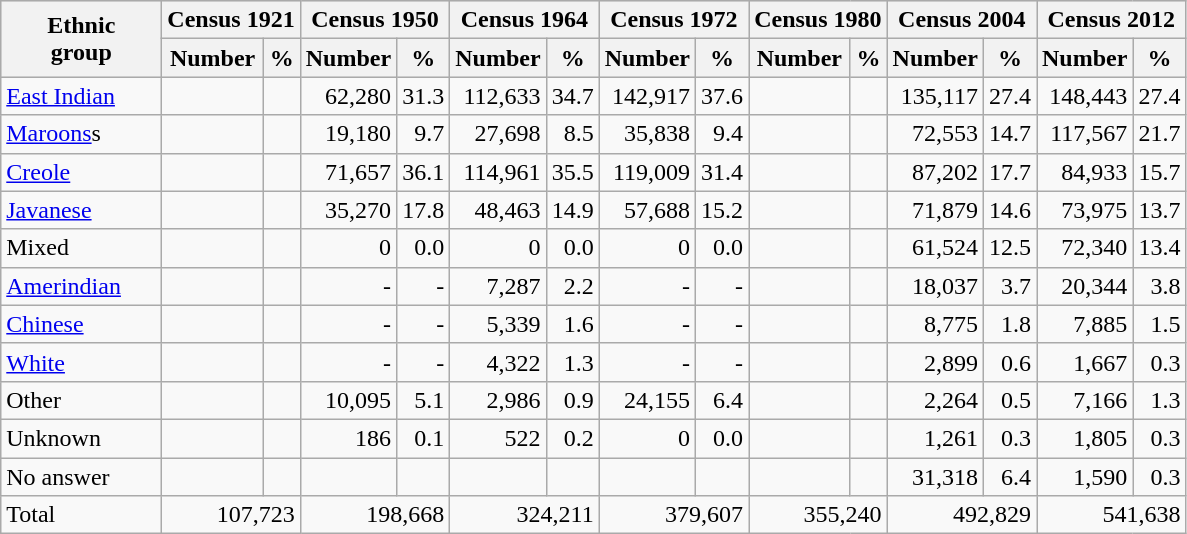<table class="wikitable" style="text-align: right;">
<tr bgcolor="#e0e0e0">
<th width="100pt" rowspan="2">Ethnic<br>group</th>
<th colspan="2">Census 1921</th>
<th colspan="2">Census 1950</th>
<th colspan="2">Census 1964</th>
<th colspan="2">Census 1972</th>
<th colspan="2">Census 1980</th>
<th colspan="2">Census 2004</th>
<th colspan="2">Census 2012</th>
</tr>
<tr bgcolor="#e0e0e0">
<th>Number</th>
<th>%</th>
<th>Number</th>
<th>%</th>
<th>Number</th>
<th>%</th>
<th>Number</th>
<th>%</th>
<th>Number</th>
<th>%</th>
<th>Number</th>
<th>%</th>
<th>Number</th>
<th>%</th>
</tr>
<tr>
<td align=left><a href='#'>East Indian</a></td>
<td></td>
<td></td>
<td>62,280</td>
<td>31.3</td>
<td>112,633</td>
<td>34.7</td>
<td>142,917</td>
<td>37.6</td>
<td></td>
<td></td>
<td>135,117</td>
<td>27.4</td>
<td>148,443</td>
<td>27.4</td>
</tr>
<tr>
<td align=left><a href='#'>Maroons</a>s</td>
<td></td>
<td></td>
<td>19,180</td>
<td>9.7</td>
<td>27,698</td>
<td>8.5</td>
<td>35,838</td>
<td>9.4</td>
<td></td>
<td></td>
<td>72,553</td>
<td>14.7</td>
<td>117,567</td>
<td>21.7</td>
</tr>
<tr>
<td align=left><a href='#'>Creole</a></td>
<td></td>
<td></td>
<td>71,657</td>
<td>36.1</td>
<td>114,961</td>
<td>35.5</td>
<td>119,009</td>
<td>31.4</td>
<td></td>
<td></td>
<td>87,202</td>
<td>17.7</td>
<td>84,933</td>
<td>15.7</td>
</tr>
<tr>
<td align=left><a href='#'>Javanese</a></td>
<td></td>
<td></td>
<td>35,270</td>
<td>17.8</td>
<td>48,463</td>
<td>14.9</td>
<td>57,688</td>
<td>15.2</td>
<td></td>
<td></td>
<td>71,879</td>
<td>14.6</td>
<td>73,975</td>
<td>13.7</td>
</tr>
<tr>
<td align=left>Mixed</td>
<td></td>
<td></td>
<td>0</td>
<td>0.0</td>
<td>0</td>
<td>0.0</td>
<td>0</td>
<td>0.0</td>
<td></td>
<td></td>
<td>61,524</td>
<td>12.5</td>
<td>72,340</td>
<td>13.4</td>
</tr>
<tr>
<td align=left><a href='#'>Amerindian</a></td>
<td></td>
<td></td>
<td>-</td>
<td>-</td>
<td>7,287</td>
<td>2.2</td>
<td>-</td>
<td>-</td>
<td></td>
<td></td>
<td>18,037</td>
<td>3.7</td>
<td>20,344</td>
<td>3.8</td>
</tr>
<tr>
<td align=left><a href='#'>Chinese</a></td>
<td></td>
<td></td>
<td>-</td>
<td>-</td>
<td>5,339</td>
<td>1.6</td>
<td>-</td>
<td>-</td>
<td></td>
<td></td>
<td>8,775</td>
<td>1.8</td>
<td>7,885</td>
<td>1.5</td>
</tr>
<tr>
<td align=left><a href='#'>White</a></td>
<td></td>
<td></td>
<td>-</td>
<td>-</td>
<td>4,322</td>
<td>1.3</td>
<td>-</td>
<td>-</td>
<td></td>
<td></td>
<td>2,899</td>
<td>0.6</td>
<td>1,667</td>
<td>0.3</td>
</tr>
<tr>
<td align=left>Other</td>
<td></td>
<td></td>
<td>10,095</td>
<td>5.1</td>
<td>2,986</td>
<td>0.9</td>
<td>24,155</td>
<td>6.4</td>
<td></td>
<td></td>
<td>2,264</td>
<td>0.5</td>
<td>7,166</td>
<td>1.3</td>
</tr>
<tr>
<td align=left>Unknown</td>
<td></td>
<td></td>
<td>186</td>
<td>0.1</td>
<td>522</td>
<td>0.2</td>
<td>0</td>
<td>0.0</td>
<td></td>
<td></td>
<td>1,261</td>
<td>0.3</td>
<td>1,805</td>
<td>0.3</td>
</tr>
<tr>
<td align=left>No answer</td>
<td></td>
<td></td>
<td></td>
<td></td>
<td></td>
<td></td>
<td></td>
<td></td>
<td></td>
<td></td>
<td>31,318</td>
<td>6.4</td>
<td>1,590</td>
<td>0.3</td>
</tr>
<tr>
<td align=left>Total</td>
<td colspan="2">107,723</td>
<td colspan="2">198,668</td>
<td colspan="2">324,211</td>
<td colspan="2">379,607</td>
<td colspan="2">355,240</td>
<td colspan="2">492,829</td>
<td colspan="2">541,638</td>
</tr>
</table>
